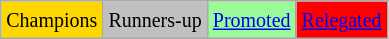<table class="wikitable">
<tr>
<td bgcolor="Gold"><small>Champions</small></td>
<td bgcolor="Silver"><small>Runners-up</small></td>
<td bgcolor=PaleGreen><small><a href='#'>Promoted</a></small></td>
<td bgcolor=Red><small><a href='#'>Relegated</a></small></td>
</tr>
</table>
